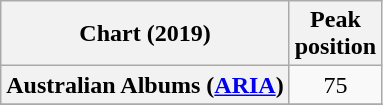<table class="wikitable sortable plainrowheaders" style="text-align:center">
<tr>
<th scope="col">Chart (2019)</th>
<th scope="col">Peak<br>position</th>
</tr>
<tr>
<th scope="row">Australian Albums (<a href='#'>ARIA</a>)</th>
<td>75</td>
</tr>
<tr>
</tr>
</table>
